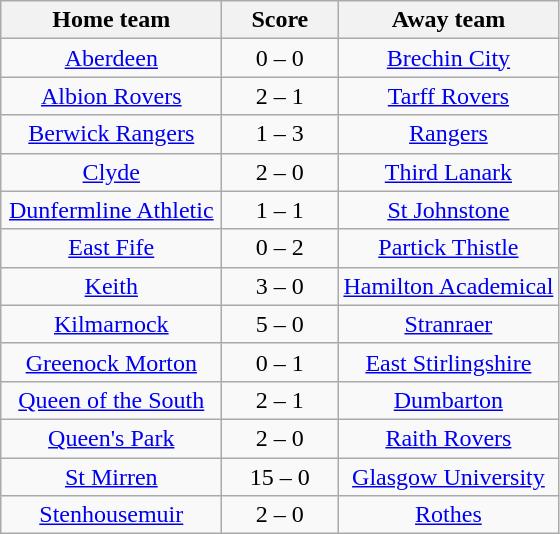<table class="wikitable" style="text-align: center">
<tr>
<th width=140>Home team</th>
<th width=70>Score</th>
<th width=140>Away team</th>
</tr>
<tr>
<td><a href='#'>Aberdeen</a></td>
<td>0 – 0</td>
<td><a href='#'>Brechin City</a></td>
</tr>
<tr>
<td><a href='#'>Albion Rovers</a></td>
<td>2 – 1</td>
<td><a href='#'>Tarff Rovers</a></td>
</tr>
<tr>
<td><a href='#'>Berwick Rangers</a></td>
<td>1 – 3</td>
<td><a href='#'>Rangers</a></td>
</tr>
<tr>
<td><a href='#'>Clyde</a></td>
<td>2 – 0</td>
<td><a href='#'>Third Lanark</a></td>
</tr>
<tr>
<td><a href='#'>Dunfermline Athletic</a></td>
<td>1 – 1</td>
<td><a href='#'>St Johnstone</a></td>
</tr>
<tr>
<td><a href='#'>East Fife</a></td>
<td>0 – 2</td>
<td><a href='#'>Partick Thistle</a></td>
</tr>
<tr>
<td><a href='#'>Keith</a></td>
<td>3 – 0</td>
<td><a href='#'>Hamilton Academical</a></td>
</tr>
<tr>
<td><a href='#'>Kilmarnock</a></td>
<td>5 – 0</td>
<td><a href='#'>Stranraer</a></td>
</tr>
<tr>
<td><a href='#'>Greenock Morton</a></td>
<td>0 – 1</td>
<td><a href='#'>East Stirlingshire</a></td>
</tr>
<tr>
<td><a href='#'>Queen of the South</a></td>
<td>2 – 1</td>
<td><a href='#'>Dumbarton</a></td>
</tr>
<tr>
<td><a href='#'>Queen's Park</a></td>
<td>2 – 0</td>
<td><a href='#'>Raith Rovers</a></td>
</tr>
<tr>
<td><a href='#'>St Mirren</a></td>
<td>15 – 0</td>
<td><a href='#'>Glasgow University</a></td>
</tr>
<tr>
<td><a href='#'>Stenhousemuir</a></td>
<td>2 – 0</td>
<td><a href='#'>Rothes</a></td>
</tr>
</table>
